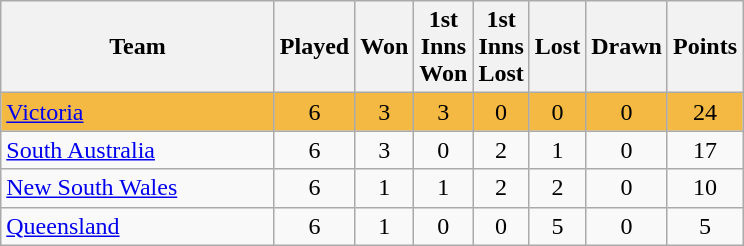<table class="wikitable" style="text-align:center;">
<tr>
<th width=175>Team</th>
<th style="width:30px;" abbr="Played">Played</th>
<th style="width:30px;" abbr="Won">Won</th>
<th style="width:30px;" abbr="1stWon">1st Inns Won</th>
<th style="width:30px;" abbr="1stLost">1st Inns Lost</th>
<th style="width:30px;" abbr="Lost">Lost</th>
<th style="width:30px;" abbr="Drawn">Drawn</th>
<th style="width:30px;" abbr="Points">Points</th>
</tr>
<tr style="background:#f4b942;">
<td style="text-align:left;"><a href='#'>Victoria</a></td>
<td>6</td>
<td>3</td>
<td>3</td>
<td>0</td>
<td>0</td>
<td>0</td>
<td>24</td>
</tr>
<tr>
<td style="text-align:left;"><a href='#'>South Australia</a></td>
<td>6</td>
<td>3</td>
<td>0</td>
<td>2</td>
<td>1</td>
<td>0</td>
<td>17</td>
</tr>
<tr>
<td style="text-align:left;"><a href='#'>New South Wales</a></td>
<td>6</td>
<td>1</td>
<td>1</td>
<td>2</td>
<td>2</td>
<td>0</td>
<td>10</td>
</tr>
<tr>
<td style="text-align:left;"><a href='#'>Queensland</a></td>
<td>6</td>
<td>1</td>
<td>0</td>
<td>0</td>
<td>5</td>
<td>0</td>
<td>5</td>
</tr>
</table>
